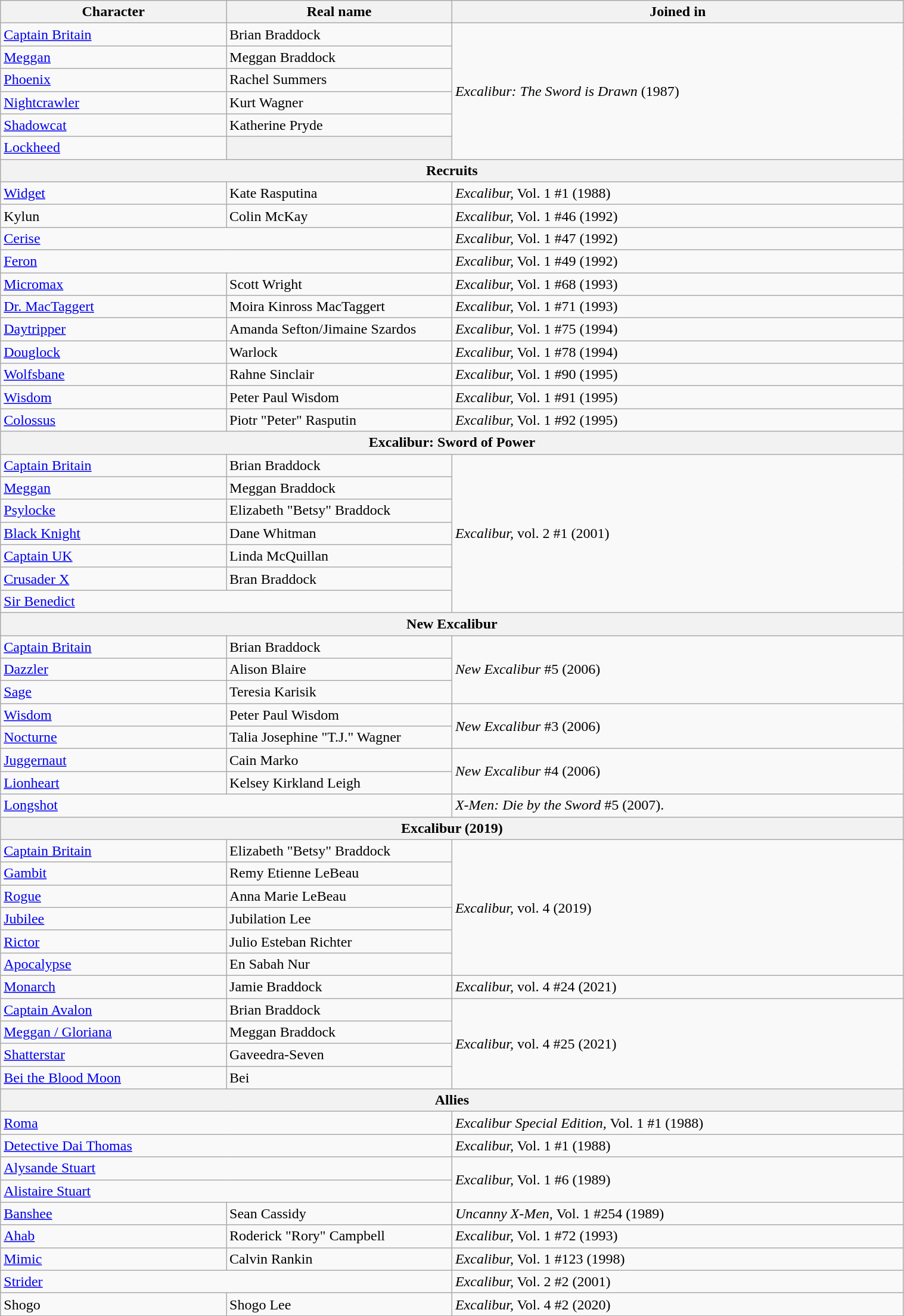<table class="wikitable" style="width:80%;">
<tr>
<th style="width:20%;">Character</th>
<th style="width:20%;">Real name</th>
<th style="width:40%;">Joined in</th>
</tr>
<tr>
<td><a href='#'>Captain Britain</a></td>
<td>Brian Braddock</td>
<td rowspan="6"><em>Excalibur: The Sword is Drawn</em> (1987)</td>
</tr>
<tr>
<td><a href='#'>Meggan</a></td>
<td>Meggan Braddock</td>
</tr>
<tr>
<td><a href='#'>Phoenix</a></td>
<td>Rachel Summers</td>
</tr>
<tr>
<td><a href='#'>Nightcrawler</a></td>
<td>Kurt Wagner</td>
</tr>
<tr>
<td><a href='#'>Shadowcat</a></td>
<td>Katherine Pryde</td>
</tr>
<tr>
<td><a href='#'>Lockheed</a></td>
<th></th>
</tr>
<tr>
<th colspan="3">Recruits</th>
</tr>
<tr>
<td><a href='#'>Widget</a></td>
<td>Kate Rasputina</td>
<td><em>Excalibur,</em> Vol. 1 #1 (1988)</td>
</tr>
<tr>
<td>Kylun</td>
<td>Colin McKay</td>
<td><em>Excalibur,</em> Vol. 1 #46 (1992)</td>
</tr>
<tr>
<td colspan="2"><a href='#'>Cerise</a></td>
<td><em>Excalibur,</em> Vol. 1 #47 (1992)</td>
</tr>
<tr>
<td colspan="2"><a href='#'>Feron</a></td>
<td><em>Excalibur,</em> Vol. 1 #49 (1992)</td>
</tr>
<tr>
<td><a href='#'>Micromax</a></td>
<td>Scott Wright</td>
<td><em>Excalibur,</em> Vol. 1 #68 (1993)</td>
</tr>
<tr>
<td><a href='#'>Dr. MacTaggert</a></td>
<td>Moira Kinross MacTaggert</td>
<td><em>Excalibur,</em> Vol. 1 #71 (1993)</td>
</tr>
<tr>
<td><a href='#'>Daytripper</a></td>
<td>Amanda Sefton/Jimaine Szardos</td>
<td><em>Excalibur,</em> Vol. 1 #75 (1994)</td>
</tr>
<tr>
<td><a href='#'>Douglock</a></td>
<td>Warlock</td>
<td><em>Excalibur,</em> Vol. 1 #78 (1994)</td>
</tr>
<tr>
<td><a href='#'>Wolfsbane</a></td>
<td>Rahne Sinclair</td>
<td><em>Excalibur,</em> Vol. 1 #90 (1995)</td>
</tr>
<tr>
<td><a href='#'>Wisdom</a></td>
<td>Peter Paul Wisdom</td>
<td><em>Excalibur,</em> Vol. 1 #91 (1995)</td>
</tr>
<tr>
<td><a href='#'>Colossus</a></td>
<td>Piotr "Peter" Rasputin</td>
<td><em>Excalibur,</em> Vol. 1 #92 (1995)</td>
</tr>
<tr>
<th colspan="3">Excalibur: Sword of Power</th>
</tr>
<tr>
<td><a href='#'>Captain Britain</a></td>
<td>Brian Braddock</td>
<td rowspan="7"><em>Excalibur,</em> vol. 2 #1 (2001)</td>
</tr>
<tr>
<td><a href='#'>Meggan</a></td>
<td>Meggan Braddock</td>
</tr>
<tr>
<td><a href='#'>Psylocke</a></td>
<td>Elizabeth "Betsy" Braddock</td>
</tr>
<tr>
<td><a href='#'>Black Knight</a></td>
<td>Dane Whitman</td>
</tr>
<tr>
<td><a href='#'>Captain UK</a></td>
<td>Linda McQuillan</td>
</tr>
<tr>
<td><a href='#'>Crusader X</a></td>
<td>Bran Braddock</td>
</tr>
<tr>
<td colspan="2"><a href='#'>Sir Benedict</a></td>
</tr>
<tr>
<th colspan="3">New Excalibur</th>
</tr>
<tr>
<td><a href='#'>Captain Britain</a></td>
<td>Brian Braddock</td>
<td rowspan="3"><em>New Excalibur</em> #5 (2006)</td>
</tr>
<tr>
<td><a href='#'>Dazzler</a></td>
<td>Alison Blaire</td>
</tr>
<tr>
<td><a href='#'>Sage</a></td>
<td>Teresia Karisik</td>
</tr>
<tr>
<td><a href='#'>Wisdom</a></td>
<td>Peter Paul Wisdom</td>
<td rowspan="2"><em>New Excalibur</em> #3 (2006)</td>
</tr>
<tr>
<td><a href='#'>Nocturne</a></td>
<td>Talia Josephine "T.J." Wagner</td>
</tr>
<tr>
<td><a href='#'>Juggernaut</a></td>
<td>Cain Marko</td>
<td rowspan="2"><em>New Excalibur</em> #4 (2006)</td>
</tr>
<tr>
<td><a href='#'>Lionheart</a></td>
<td>Kelsey Kirkland Leigh</td>
</tr>
<tr>
<td colspan="2"><a href='#'>Longshot</a></td>
<td><em>X-Men: Die by the Sword</em> #5 (2007).</td>
</tr>
<tr>
<th colspan="3">Excalibur (2019)</th>
</tr>
<tr>
<td><a href='#'>Captain Britain</a></td>
<td>Elizabeth "Betsy" Braddock</td>
<td rowspan="6"><em>Excalibur,</em> vol. 4 (2019)</td>
</tr>
<tr>
<td><a href='#'>Gambit</a></td>
<td>Remy Etienne LeBeau</td>
</tr>
<tr>
<td><a href='#'>Rogue</a></td>
<td>Anna Marie LeBeau</td>
</tr>
<tr>
<td><a href='#'>Jubilee</a></td>
<td>Jubilation Lee</td>
</tr>
<tr>
<td><a href='#'>Rictor</a></td>
<td>Julio Esteban Richter</td>
</tr>
<tr>
<td><a href='#'>Apocalypse</a></td>
<td>En Sabah Nur</td>
</tr>
<tr>
<td><a href='#'>Monarch</a></td>
<td>Jamie Braddock</td>
<td><em>Excalibur,</em> vol. 4 #24 (2021)</td>
</tr>
<tr>
<td><a href='#'>Captain Avalon</a></td>
<td>Brian Braddock</td>
<td rowspan="4"><em>Excalibur,</em> vol. 4 #25 (2021)</td>
</tr>
<tr>
<td><a href='#'>Meggan / Gloriana</a></td>
<td>Meggan Braddock</td>
</tr>
<tr>
<td><a href='#'>Shatterstar</a></td>
<td>Gaveedra-Seven</td>
</tr>
<tr>
<td><a href='#'>Bei the Blood Moon</a></td>
<td>Bei</td>
</tr>
<tr>
<th colspan="3">Allies</th>
</tr>
<tr>
<td colspan="2"><a href='#'>Roma</a></td>
<td><em>Excalibur Special Edition,</em> Vol. 1 #1 (1988)</td>
</tr>
<tr>
<td colspan="2"><a href='#'> Detective Dai Thomas</a></td>
<td><em>Excalibur,</em> Vol. 1 #1 (1988)</td>
</tr>
<tr>
<td colspan="2"><a href='#'>Alysande Stuart</a></td>
<td rowspan="2"><em>Excalibur,</em> Vol. 1 #6 (1989)</td>
</tr>
<tr>
<td colspan="2"><a href='#'>Alistaire Stuart</a></td>
</tr>
<tr>
<td><a href='#'>Banshee</a></td>
<td>Sean Cassidy</td>
<td><em>Uncanny X-Men,</em> Vol. 1 #254 (1989)</td>
</tr>
<tr>
<td><a href='#'>Ahab</a></td>
<td>Roderick "Rory" Campbell</td>
<td><em>Excalibur,</em> Vol. 1 #72 (1993)</td>
</tr>
<tr>
<td><a href='#'>Mimic</a></td>
<td>Calvin Rankin</td>
<td><em>Excalibur,</em> Vol. 1 #123 (1998)</td>
</tr>
<tr>
<td colspan="2"><a href='#'>Strider</a></td>
<td><em>Excalibur,</em> Vol. 2 #2 (2001)</td>
</tr>
<tr>
<td>Shogo</td>
<td>Shogo Lee</td>
<td><em>Excalibur,</em> Vol. 4 #2 (2020)</td>
</tr>
</table>
